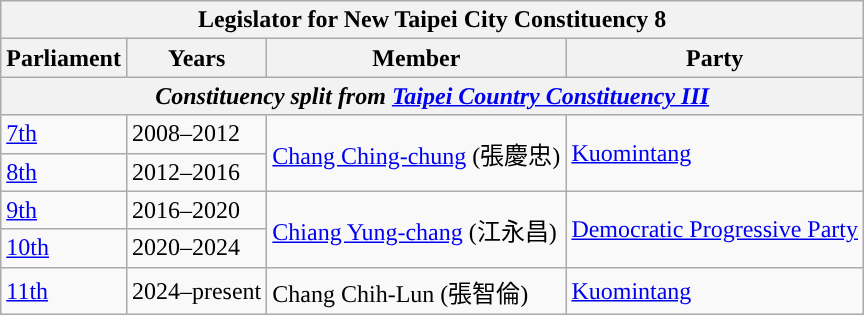<table class=wikitable>
<tr>
<th colspan="4">Legislator for New Taipei City Constituency 8</th>
</tr>
<tr>
<th>Parliament</th>
<th>Years</th>
<th>Member</th>
<th>Party</th>
</tr>
<tr>
<th colspan=4 align=center><em>Constituency split from <a href='#'>Taipei Country Constituency III</a> </em></th>
</tr>
<tr>
<td><a href='#'>7th</a></td>
<td>2008–2012</td>
<td rowspan=2><a href='#'>Chang Ching-chung</a> (張慶忠)</td>
<td rowspan=2><a href='#'>Kuomintang</a></td>
</tr>
<tr>
<td><a href='#'>8th</a></td>
<td>2012–2016</td>
</tr>
<tr>
<td><a href='#'>9th</a></td>
<td>2016–2020</td>
<td rowspan=2><a href='#'>Chiang Yung-chang</a> (江永昌)</td>
<td rowspan=2 bgcolor=><a href='#'>Democratic Progressive Party</a></td>
</tr>
<tr>
<td><a href='#'>10th</a></td>
<td>2020–2024</td>
</tr>
<tr>
<td><a href='#'>11th</a></td>
<td>2024–present</td>
<td>Chang Chih-Lun (張智倫)</td>
<td><a href='#'>Kuomintang</a></td>
</tr>
</table>
